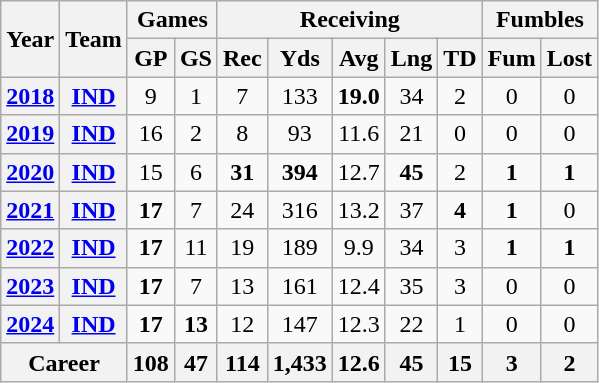<table class="wikitable" style="text-align:center;">
<tr>
<th rowspan="2">Year</th>
<th rowspan="2">Team</th>
<th colspan="2">Games</th>
<th colspan="5">Receiving</th>
<th colspan="2">Fumbles</th>
</tr>
<tr>
<th>GP</th>
<th>GS</th>
<th>Rec</th>
<th>Yds</th>
<th>Avg</th>
<th>Lng</th>
<th>TD</th>
<th>Fum</th>
<th>Lost</th>
</tr>
<tr>
<th><a href='#'>2018</a></th>
<th><a href='#'>IND</a></th>
<td>9</td>
<td>1</td>
<td>7</td>
<td>133</td>
<td><strong>19.0</strong></td>
<td>34</td>
<td>2</td>
<td>0</td>
<td>0</td>
</tr>
<tr>
<th><a href='#'>2019</a></th>
<th><a href='#'>IND</a></th>
<td>16</td>
<td>2</td>
<td>8</td>
<td>93</td>
<td>11.6</td>
<td>21</td>
<td>0</td>
<td>0</td>
<td>0</td>
</tr>
<tr>
<th><a href='#'>2020</a></th>
<th><a href='#'>IND</a></th>
<td>15</td>
<td>6</td>
<td><strong>31</strong></td>
<td><strong>394</strong></td>
<td>12.7</td>
<td><strong>45</strong></td>
<td>2</td>
<td><strong>1</strong></td>
<td><strong>1</strong></td>
</tr>
<tr>
<th><a href='#'>2021</a></th>
<th><a href='#'>IND</a></th>
<td><strong>17</strong></td>
<td>7</td>
<td>24</td>
<td>316</td>
<td>13.2</td>
<td>37</td>
<td><strong>4</strong></td>
<td><strong>1</strong></td>
<td>0</td>
</tr>
<tr>
<th><a href='#'>2022</a></th>
<th><a href='#'>IND</a></th>
<td><strong>17</strong></td>
<td>11</td>
<td>19</td>
<td>189</td>
<td>9.9</td>
<td>34</td>
<td>3</td>
<td><strong>1</strong></td>
<td><strong>1</strong></td>
</tr>
<tr>
<th><a href='#'>2023</a></th>
<th><a href='#'>IND</a></th>
<td><strong>17</strong></td>
<td>7</td>
<td>13</td>
<td>161</td>
<td>12.4</td>
<td>35</td>
<td>3</td>
<td>0</td>
<td>0</td>
</tr>
<tr>
<th><a href='#'>2024</a></th>
<th><a href='#'>IND</a></th>
<td><strong>17</strong></td>
<td><strong>13</strong></td>
<td>12</td>
<td>147</td>
<td>12.3</td>
<td>22</td>
<td>1</td>
<td>0</td>
<td>0</td>
</tr>
<tr>
<th colspan="2">Career</th>
<th>108</th>
<th>47</th>
<th>114</th>
<th>1,433</th>
<th>12.6</th>
<th>45</th>
<th>15</th>
<th>3</th>
<th>2</th>
</tr>
</table>
